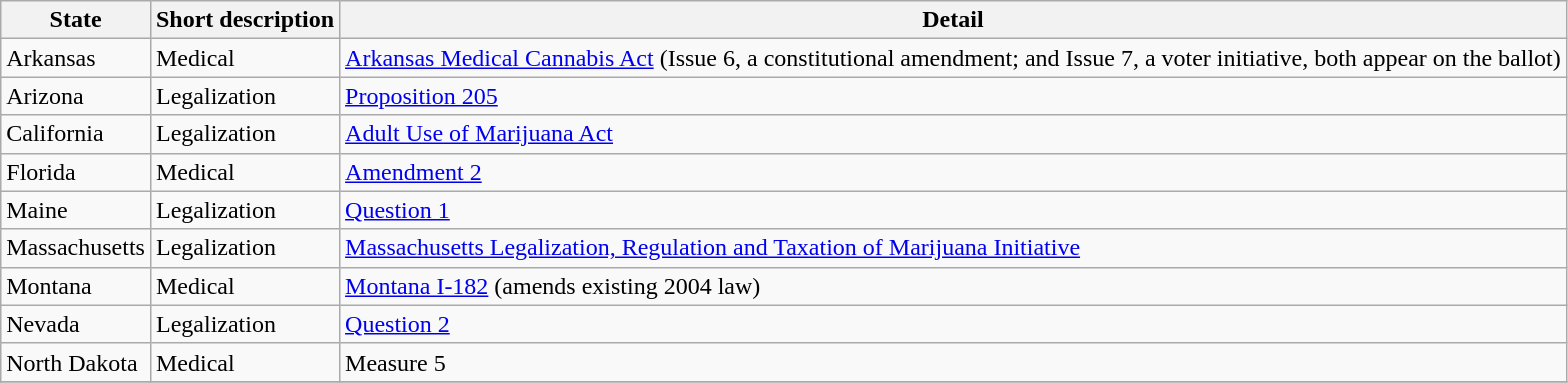<table class="wikitable sortable">
<tr>
<th scope="col">State</th>
<th scope="col">Short description</th>
<th scope="col" class="unsortable">Detail</th>
</tr>
<tr>
<td>Arkansas</td>
<td>Medical</td>
<td><a href='#'>Arkansas Medical Cannabis Act</a> (Issue 6, a constitutional amendment; and Issue 7, a voter initiative, both appear on the ballot)</td>
</tr>
<tr>
<td>Arizona</td>
<td>Legalization</td>
<td><a href='#'>Proposition 205</a></td>
</tr>
<tr>
<td>California</td>
<td>Legalization</td>
<td><a href='#'>Adult Use of Marijuana Act</a></td>
</tr>
<tr>
<td>Florida</td>
<td>Medical</td>
<td><a href='#'>Amendment 2</a></td>
</tr>
<tr>
<td>Maine</td>
<td>Legalization</td>
<td><a href='#'>Question 1</a></td>
</tr>
<tr>
<td>Massachusetts</td>
<td>Legalization</td>
<td><a href='#'>Massachusetts Legalization, Regulation and Taxation of Marijuana Initiative</a></td>
</tr>
<tr>
<td>Montana</td>
<td>Medical</td>
<td><a href='#'>Montana I-182</a> (amends existing 2004 law)</td>
</tr>
<tr>
<td>Nevada</td>
<td>Legalization</td>
<td><a href='#'>Question 2</a></td>
</tr>
<tr>
<td>North Dakota</td>
<td>Medical</td>
<td>Measure 5</td>
</tr>
<tr>
</tr>
</table>
